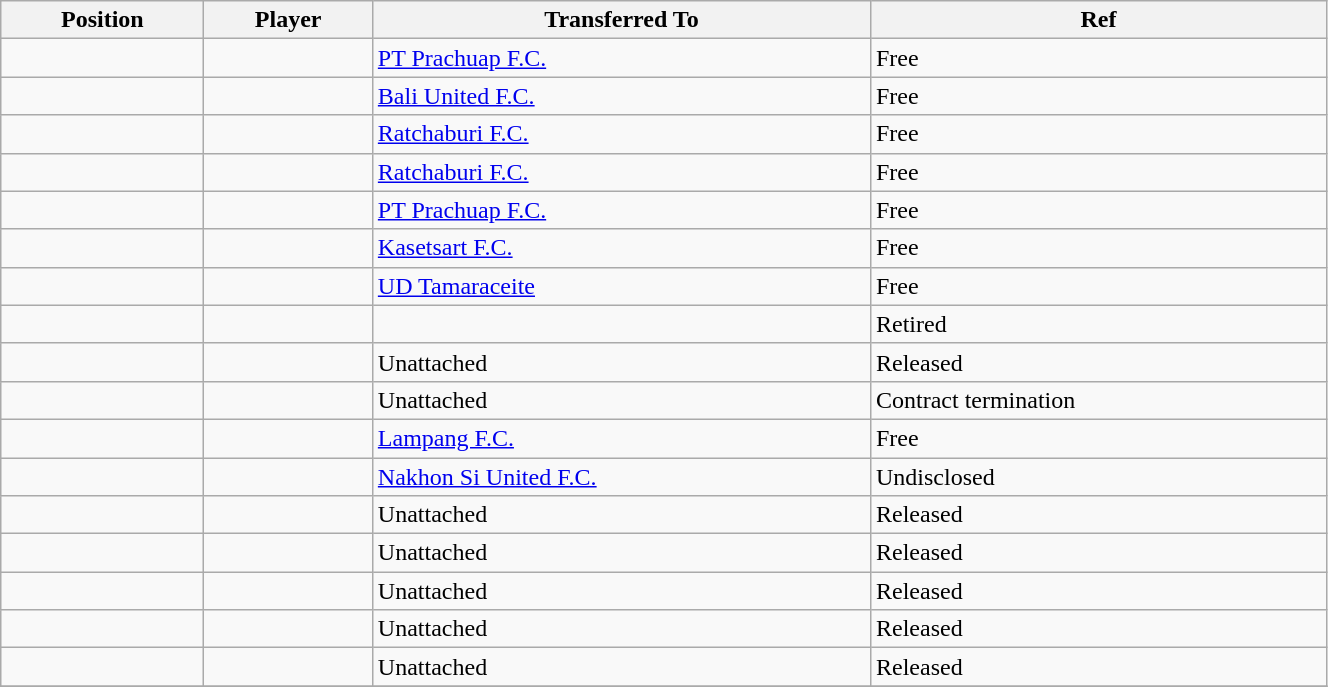<table class="wikitable sortable" style="width:70%; text-align:center; font-size:100%; text-align:left;">
<tr>
<th><strong>Position</strong></th>
<th><strong>Player</strong></th>
<th><strong>Transferred To</strong></th>
<th><strong>Ref</strong></th>
</tr>
<tr>
<td></td>
<td></td>
<td> <a href='#'>PT Prachuap F.C.</a></td>
<td>Free </td>
</tr>
<tr>
<td></td>
<td></td>
<td> <a href='#'>Bali United F.C.</a></td>
<td>Free </td>
</tr>
<tr>
<td></td>
<td></td>
<td> <a href='#'>Ratchaburi F.C.</a></td>
<td>Free </td>
</tr>
<tr>
<td></td>
<td></td>
<td> <a href='#'>Ratchaburi F.C.</a></td>
<td>Free </td>
</tr>
<tr>
<td></td>
<td></td>
<td> <a href='#'>PT Prachuap F.C.</a></td>
<td>Free </td>
</tr>
<tr>
<td></td>
<td></td>
<td> <a href='#'>Kasetsart F.C.</a></td>
<td>Free </td>
</tr>
<tr>
<td></td>
<td></td>
<td> <a href='#'>UD Tamaraceite</a></td>
<td>Free </td>
</tr>
<tr>
<td></td>
<td></td>
<td></td>
<td>Retired </td>
</tr>
<tr>
<td></td>
<td></td>
<td>Unattached</td>
<td>Released</td>
</tr>
<tr>
<td></td>
<td></td>
<td>Unattached</td>
<td>Contract termination </td>
</tr>
<tr>
<td></td>
<td></td>
<td> <a href='#'>Lampang F.C.</a></td>
<td>Free </td>
</tr>
<tr>
<td></td>
<td></td>
<td> <a href='#'>Nakhon Si United F.C.</a></td>
<td>Undisclosed</td>
</tr>
<tr>
<td></td>
<td></td>
<td>Unattached</td>
<td>Released</td>
</tr>
<tr>
<td></td>
<td></td>
<td>Unattached</td>
<td>Released</td>
</tr>
<tr>
<td></td>
<td></td>
<td>Unattached</td>
<td>Released</td>
</tr>
<tr>
<td></td>
<td></td>
<td>Unattached</td>
<td>Released</td>
</tr>
<tr>
<td></td>
<td></td>
<td>Unattached</td>
<td>Released</td>
</tr>
<tr>
</tr>
</table>
